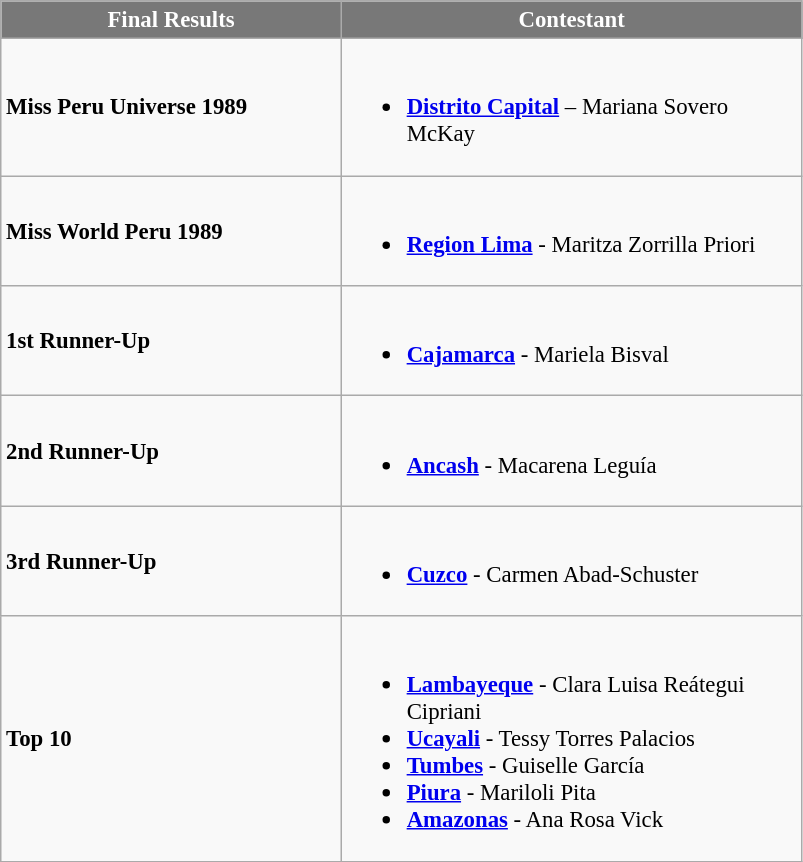<table class="wikitable sortable" style="font-size: 95%;">
<tr>
<th width="220" style="background-color:#787878;color:#FFFFFF;">Final Results</th>
<th width="300" style="background-color:#787878;color:#FFFFFF;">Contestant</th>
</tr>
<tr>
<td><strong>Miss Peru Universe 1989</strong></td>
<td><br><ul><li> <strong><a href='#'>Distrito Capital</a></strong> – Mariana Sovero McKay</li></ul></td>
</tr>
<tr>
<td><strong>Miss World Peru 1989</strong></td>
<td><br><ul><li> <strong><a href='#'>Region Lima</a></strong> - Maritza Zorrilla Priori</li></ul></td>
</tr>
<tr>
<td><strong>1st Runner-Up</strong></td>
<td><br><ul><li> <strong><a href='#'>Cajamarca</a></strong> - Mariela Bisval</li></ul></td>
</tr>
<tr>
<td><strong>2nd Runner-Up</strong></td>
<td><br><ul><li> <strong><a href='#'>Ancash</a></strong> - Macarena Leguía</li></ul></td>
</tr>
<tr>
<td><strong>3rd Runner-Up</strong></td>
<td><br><ul><li> <strong><a href='#'>Cuzco</a></strong> - Carmen Abad-Schuster</li></ul></td>
</tr>
<tr>
<td><strong>Top 10</strong></td>
<td><br><ul><li> <strong><a href='#'>Lambayeque</a></strong> - Clara Luisa Reátegui Cipriani</li><li> <strong><a href='#'>Ucayali</a></strong> - Tessy Torres Palacios</li><li> <strong><a href='#'>Tumbes</a></strong> - Guiselle García</li><li> <strong><a href='#'>Piura</a></strong> - Mariloli Pita</li><li> <strong><a href='#'>Amazonas</a></strong> - Ana Rosa Vick</li></ul></td>
</tr>
</table>
